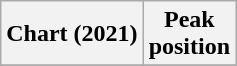<table class="wikitable">
<tr>
<th scope="col">Chart (2021)</th>
<th scope="col">Peak<br>position</th>
</tr>
<tr>
</tr>
</table>
